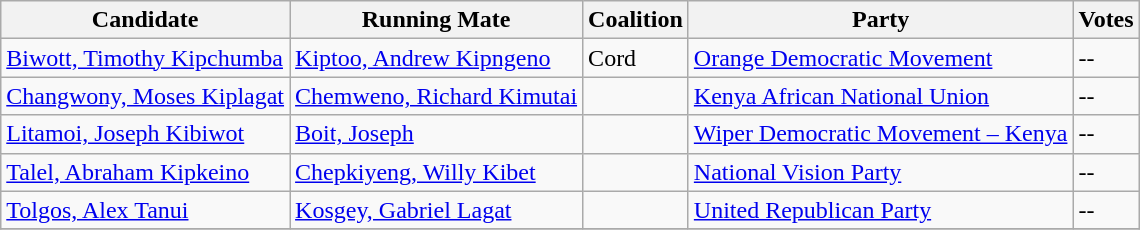<table class="wikitable sortable">
<tr>
<th>Candidate</th>
<th>Running Mate</th>
<th>Coalition</th>
<th>Party</th>
<th>Votes</th>
</tr>
<tr>
<td><a href='#'>Biwott, Timothy Kipchumba</a></td>
<td><a href='#'>Kiptoo, Andrew Kipngeno</a></td>
<td>Cord</td>
<td><a href='#'>Orange Democratic Movement</a></td>
<td>--</td>
</tr>
<tr>
<td><a href='#'>Changwony, Moses Kiplagat</a></td>
<td><a href='#'>Chemweno, Richard Kimutai</a></td>
<td></td>
<td><a href='#'>Kenya African National Union</a></td>
<td>--</td>
</tr>
<tr>
<td><a href='#'>Litamoi, Joseph Kibiwot</a></td>
<td><a href='#'>Boit, Joseph</a></td>
<td></td>
<td><a href='#'>Wiper Democratic Movement – Kenya</a></td>
<td>--</td>
</tr>
<tr>
<td><a href='#'>Talel, Abraham Kipkeino</a></td>
<td><a href='#'>Chepkiyeng, Willy Kibet</a></td>
<td></td>
<td><a href='#'>National Vision Party</a></td>
<td>--</td>
</tr>
<tr>
<td><a href='#'>Tolgos, Alex Tanui</a></td>
<td><a href='#'>Kosgey, Gabriel Lagat</a></td>
<td></td>
<td><a href='#'>United Republican Party</a></td>
<td>--</td>
</tr>
<tr>
</tr>
</table>
